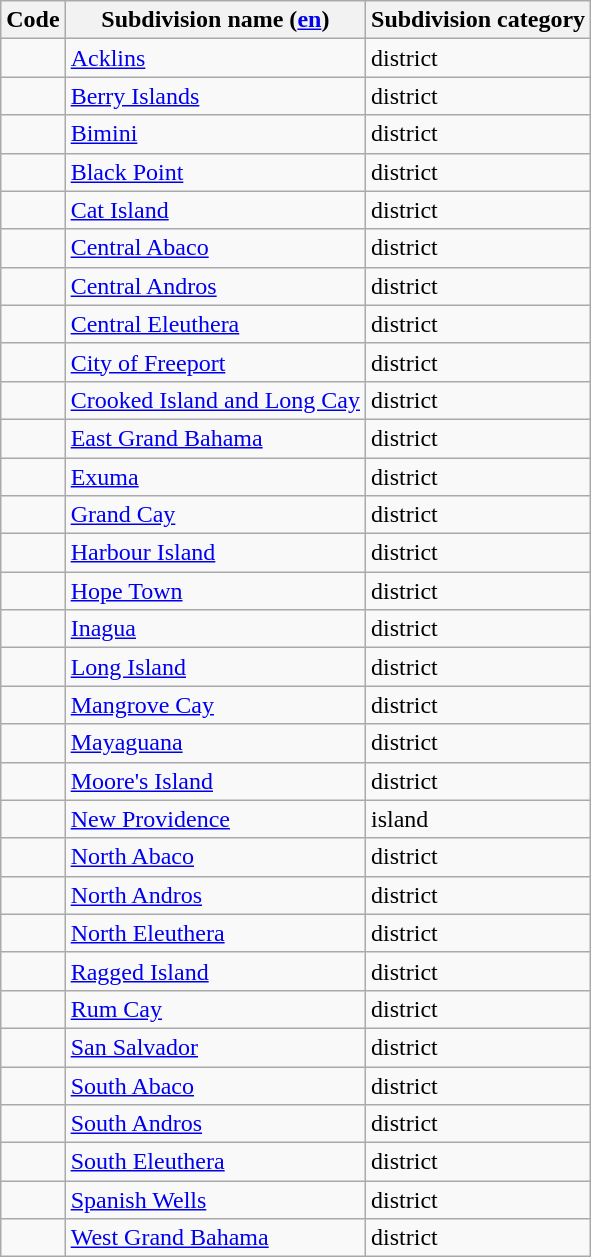<table class="wikitable sortable">
<tr>
<th>Code</th>
<th>Subdivision name (<a href='#'>en</a>)</th>
<th>Subdivision category</th>
</tr>
<tr>
<td></td>
<td><a href='#'>Acklins</a></td>
<td>district</td>
</tr>
<tr>
<td></td>
<td><a href='#'>Berry Islands</a></td>
<td>district</td>
</tr>
<tr>
<td></td>
<td><a href='#'>Bimini</a></td>
<td>district</td>
</tr>
<tr>
<td></td>
<td><a href='#'>Black Point</a></td>
<td>district</td>
</tr>
<tr>
<td></td>
<td><a href='#'>Cat Island</a></td>
<td>district</td>
</tr>
<tr>
<td></td>
<td><a href='#'>Central Abaco</a></td>
<td>district</td>
</tr>
<tr>
<td></td>
<td><a href='#'>Central Andros</a></td>
<td>district</td>
</tr>
<tr>
<td></td>
<td><a href='#'>Central Eleuthera</a></td>
<td>district</td>
</tr>
<tr>
<td></td>
<td><a href='#'>City of Freeport</a></td>
<td>district</td>
</tr>
<tr>
<td></td>
<td><a href='#'>Crooked Island and Long Cay</a></td>
<td>district</td>
</tr>
<tr>
<td></td>
<td><a href='#'>East Grand Bahama</a></td>
<td>district</td>
</tr>
<tr>
<td></td>
<td><a href='#'>Exuma</a></td>
<td>district</td>
</tr>
<tr>
<td></td>
<td><a href='#'>Grand Cay</a></td>
<td>district</td>
</tr>
<tr>
<td></td>
<td><a href='#'>Harbour Island</a></td>
<td>district</td>
</tr>
<tr>
<td></td>
<td><a href='#'>Hope Town</a></td>
<td>district</td>
</tr>
<tr>
<td></td>
<td><a href='#'>Inagua</a></td>
<td>district</td>
</tr>
<tr>
<td></td>
<td><a href='#'>Long Island</a></td>
<td>district</td>
</tr>
<tr>
<td></td>
<td><a href='#'>Mangrove Cay</a></td>
<td>district</td>
</tr>
<tr>
<td></td>
<td><a href='#'>Mayaguana</a></td>
<td>district</td>
</tr>
<tr>
<td></td>
<td><a href='#'>Moore's Island</a></td>
<td>district</td>
</tr>
<tr>
<td></td>
<td><a href='#'>New Providence</a></td>
<td>island</td>
</tr>
<tr>
<td></td>
<td><a href='#'>North Abaco</a></td>
<td>district</td>
</tr>
<tr>
<td></td>
<td><a href='#'>North Andros</a></td>
<td>district</td>
</tr>
<tr>
<td></td>
<td><a href='#'>North Eleuthera</a></td>
<td>district</td>
</tr>
<tr>
<td></td>
<td><a href='#'>Ragged Island</a></td>
<td>district</td>
</tr>
<tr>
<td></td>
<td><a href='#'>Rum Cay</a></td>
<td>district</td>
</tr>
<tr>
<td></td>
<td><a href='#'>San Salvador</a></td>
<td>district</td>
</tr>
<tr>
<td></td>
<td><a href='#'>South Abaco</a></td>
<td>district</td>
</tr>
<tr>
<td></td>
<td><a href='#'>South Andros</a></td>
<td>district</td>
</tr>
<tr>
<td></td>
<td><a href='#'>South Eleuthera</a></td>
<td>district</td>
</tr>
<tr>
<td></td>
<td><a href='#'>Spanish Wells</a></td>
<td>district</td>
</tr>
<tr>
<td></td>
<td><a href='#'>West Grand Bahama</a></td>
<td>district</td>
</tr>
</table>
